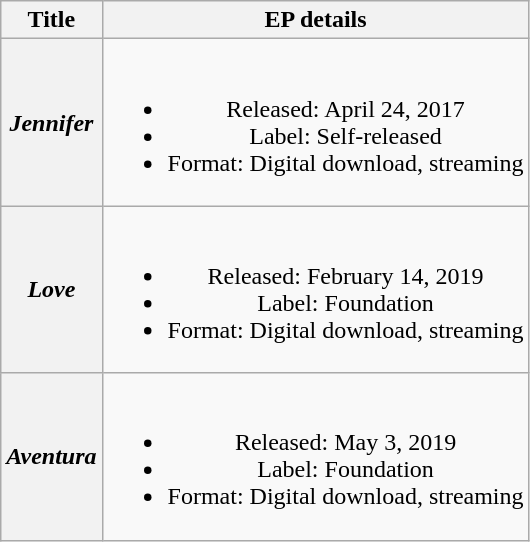<table class="wikitable plainrowheaders" style="text-align:center;">
<tr>
<th>Title</th>
<th>EP details</th>
</tr>
<tr>
<th scope="row"><em>Jennifer</em></th>
<td><br><ul><li>Released: April 24, 2017</li><li>Label: Self-released</li><li>Format: Digital download, streaming</li></ul></td>
</tr>
<tr>
<th scope="row"><em>Love</em></th>
<td><br><ul><li>Released: February 14, 2019</li><li>Label: Foundation</li><li>Format: Digital download, streaming</li></ul></td>
</tr>
<tr>
<th scope="row"><em>Aventura</em></th>
<td><br><ul><li>Released: May 3, 2019</li><li>Label: Foundation</li><li>Format: Digital download, streaming</li></ul></td>
</tr>
</table>
